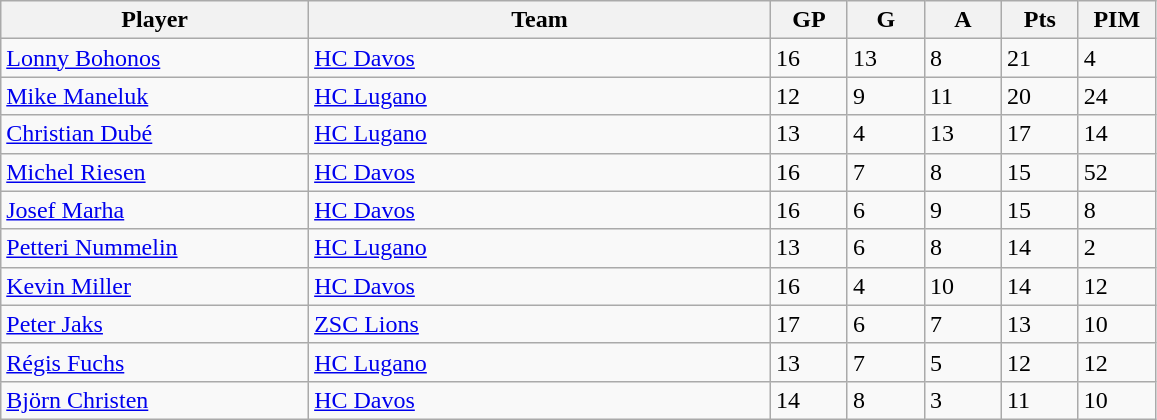<table class="wikitable">
<tr>
<th bgcolor="#DDDDFF" width="20%">Player</th>
<th bgcolor="#DDDDFF" width="30%">Team</th>
<th bgcolor="#DDDDFF" width="5%">GP</th>
<th bgcolor="#DDDDFF" width="5%">G</th>
<th bgcolor="#DDDDFF" width="5%">A</th>
<th bgcolor="#DDDDFF" width="5%">Pts</th>
<th bgcolor="#DDDDFF" width="5%">PIM</th>
</tr>
<tr>
<td><a href='#'>Lonny Bohonos</a></td>
<td><a href='#'>HC Davos</a></td>
<td>16</td>
<td>13</td>
<td>8</td>
<td>21</td>
<td>4</td>
</tr>
<tr>
<td><a href='#'>Mike Maneluk</a></td>
<td><a href='#'>HC Lugano</a></td>
<td>12</td>
<td>9</td>
<td>11</td>
<td>20</td>
<td>24</td>
</tr>
<tr>
<td><a href='#'>Christian Dubé</a></td>
<td><a href='#'>HC Lugano</a></td>
<td>13</td>
<td>4</td>
<td>13</td>
<td>17</td>
<td>14</td>
</tr>
<tr>
<td><a href='#'>Michel Riesen</a></td>
<td><a href='#'>HC Davos</a></td>
<td>16</td>
<td>7</td>
<td>8</td>
<td>15</td>
<td>52</td>
</tr>
<tr>
<td><a href='#'>Josef Marha</a></td>
<td><a href='#'>HC Davos</a></td>
<td>16</td>
<td>6</td>
<td>9</td>
<td>15</td>
<td>8</td>
</tr>
<tr>
<td><a href='#'>Petteri Nummelin</a></td>
<td><a href='#'>HC Lugano</a></td>
<td>13</td>
<td>6</td>
<td>8</td>
<td>14</td>
<td>2</td>
</tr>
<tr>
<td><a href='#'>Kevin Miller</a></td>
<td><a href='#'>HC Davos</a></td>
<td>16</td>
<td>4</td>
<td>10</td>
<td>14</td>
<td>12</td>
</tr>
<tr>
<td><a href='#'>Peter Jaks</a></td>
<td><a href='#'>ZSC Lions</a></td>
<td>17</td>
<td>6</td>
<td>7</td>
<td>13</td>
<td>10</td>
</tr>
<tr>
<td><a href='#'>Régis Fuchs</a></td>
<td><a href='#'>HC Lugano</a></td>
<td>13</td>
<td>7</td>
<td>5</td>
<td>12</td>
<td>12</td>
</tr>
<tr>
<td><a href='#'>Björn Christen</a></td>
<td><a href='#'>HC Davos</a></td>
<td>14</td>
<td>8</td>
<td>3</td>
<td>11</td>
<td>10</td>
</tr>
</table>
